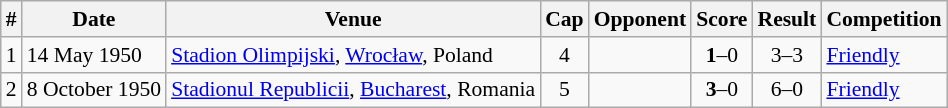<table class="wikitable sortable" style="font-size:90%">
<tr>
<th>#</th>
<th>Date</th>
<th>Venue</th>
<th>Cap</th>
<th>Opponent</th>
<th>Score</th>
<th>Result</th>
<th>Competition</th>
</tr>
<tr>
<td>1</td>
<td>14 May 1950</td>
<td><a href='#'>Stadion Olimpijski</a>, <a href='#'>Wrocław</a>, Poland</td>
<td align=center>4</td>
<td></td>
<td align=center><strong>1</strong>–0</td>
<td align=center>3–3</td>
<td><a href='#'>Friendly</a></td>
</tr>
<tr>
<td>2</td>
<td>8 October 1950</td>
<td><a href='#'>Stadionul Republicii</a>, <a href='#'>Bucharest</a>, Romania</td>
<td align=center>5</td>
<td></td>
<td align=center><strong>3</strong>–0</td>
<td align=center>6–0</td>
<td><a href='#'>Friendly</a></td>
</tr>
</table>
